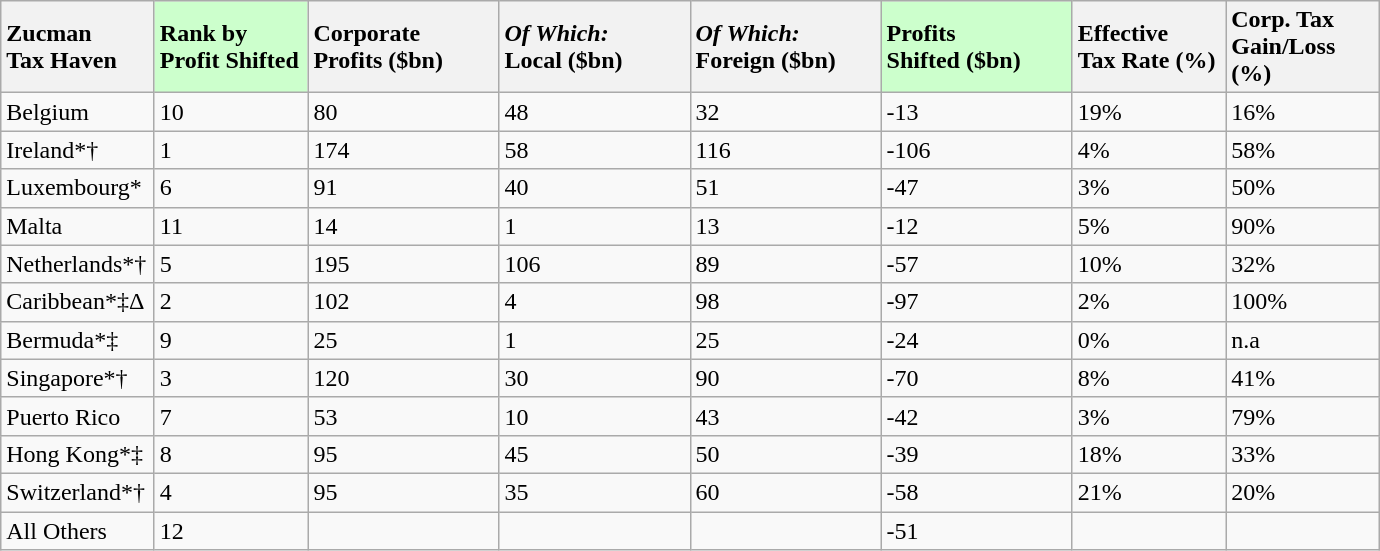<table class="wikitable sortable" style="text-align:left">
<tr>
<th style="width:95px;text-align:left">Zucman<br> Tax Haven<br></th>
<th style="background:#cfc;width:95px;text-align:left">Rank by<br>Profit Shifted</th>
<th style="width:120px;text-align:left">Corporate<br>Profits ($bn)</th>
<th style="width:120px;text-align:left"><em>Of Which:</em><br>Local ($bn)</th>
<th style="width:120px;text-align:left"><em>Of Which:</em><br>Foreign ($bn)</th>
<th style="background:#cfc;width:120px;text-align:left">Profits<br>Shifted ($bn)</th>
<th style="width:95px;text-align:left">Effective<br>Tax Rate (%)</th>
<th style="width:95px;text-align:left">Corp. Tax<br>Gain/Loss (%)</th>
</tr>
<tr>
<td>Belgium</td>
<td>10</td>
<td>80</td>
<td>48</td>
<td>32</td>
<td>-13</td>
<td>19%</td>
<td>16%</td>
</tr>
<tr>
<td>Ireland*†</td>
<td>1</td>
<td>174</td>
<td>58</td>
<td>116</td>
<td>-106</td>
<td>4%</td>
<td>58%</td>
</tr>
<tr>
<td>Luxembourg*</td>
<td>6</td>
<td>91</td>
<td>40</td>
<td>51</td>
<td>-47</td>
<td>3%</td>
<td>50%</td>
</tr>
<tr>
<td>Malta</td>
<td>11</td>
<td>14</td>
<td>1</td>
<td>13</td>
<td>-12</td>
<td>5%</td>
<td>90%</td>
</tr>
<tr>
<td>Netherlands*†</td>
<td>5</td>
<td>195</td>
<td>106</td>
<td>89</td>
<td>-57</td>
<td>10%</td>
<td>32%</td>
</tr>
<tr>
<td>Caribbean*‡Δ</td>
<td>2</td>
<td>102</td>
<td>4</td>
<td>98</td>
<td>-97</td>
<td>2%</td>
<td>100%</td>
</tr>
<tr>
<td>Bermuda*‡</td>
<td>9</td>
<td>25</td>
<td>1</td>
<td>25</td>
<td>-24</td>
<td>0%</td>
<td>n.a</td>
</tr>
<tr>
<td>Singapore*†</td>
<td>3</td>
<td>120</td>
<td>30</td>
<td>90</td>
<td>-70</td>
<td>8%</td>
<td>41%</td>
</tr>
<tr>
<td>Puerto Rico</td>
<td>7</td>
<td>53</td>
<td>10</td>
<td>43</td>
<td>-42</td>
<td>3%</td>
<td>79%</td>
</tr>
<tr>
<td>Hong Kong*‡</td>
<td>8</td>
<td>95</td>
<td>45</td>
<td>50</td>
<td>-39</td>
<td>18%</td>
<td>33%</td>
</tr>
<tr>
<td>Switzerland*†</td>
<td>4</td>
<td>95</td>
<td>35</td>
<td>60</td>
<td>-58</td>
<td>21%</td>
<td>20%</td>
</tr>
<tr>
<td>All Others</td>
<td>12</td>
<td></td>
<td></td>
<td></td>
<td>-51</td>
<td></td>
<td></td>
</tr>
</table>
